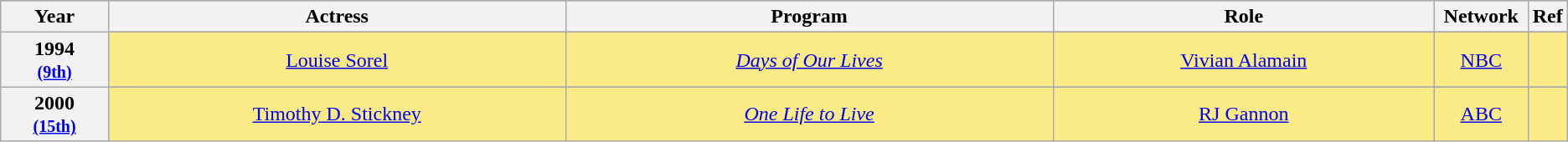<table class="wikitable" style="text-align: center">
<tr style="background:#bebebe;">
<th style="width:7%;">Year</th>
<th style="width:30%;">Actress</th>
<th style="width:32%;">Program</th>
<th style="width:25%;">Role</th>
<th style="width:10%;">Network</th>
<th style="width:4%;">Ref</th>
</tr>
<tr>
<th scope=row rowspan=2 style="text-align:center">1994 <br><small><a href='#'>(9th)</a></small></th>
</tr>
<tr style="background:#FAEB86">
<td><a href='#'>Louise Sorel</a> </td>
<td><em><a href='#'>Days of Our Lives</a></em></td>
<td><a href='#'>Vivian Alamain</a></td>
<td><a href='#'>NBC</a></td>
<td></td>
</tr>
<tr>
<th scope=row rowspan=2 style="text-align:center">2000 <br><small><a href='#'>(15th)</a></small></th>
</tr>
<tr style="background:#FAEB86">
<td><a href='#'>Timothy D. Stickney</a> </td>
<td><em><a href='#'>One Life to Live</a></em></td>
<td><a href='#'>RJ Gannon</a></td>
<td><a href='#'>ABC</a></td>
<td></td>
</tr>
</table>
